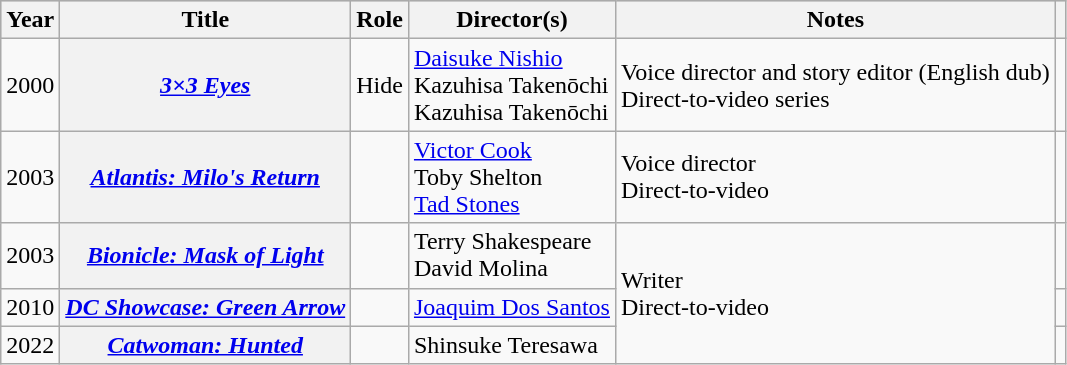<table class="wikitable sortable plainrowheaders">
<tr style="background:#ccc; text-align:center;">
<th scope="col">Year</th>
<th scope="col">Title</th>
<th scope="col">Role</th>
<th scope="col">Director(s)</th>
<th scope="col" class="unsortable">Notes</th>
<th scope="col" class="unsortable"></th>
</tr>
<tr>
<td style="text-align:center;">2000</td>
<th scope=row><em><a href='#'>3×3 Eyes</a></em></th>
<td>Hide</td>
<td><a href='#'>Daisuke Nishio</a><br>Kazuhisa Takenōchi<br>Kazuhisa Takenōchi</td>
<td>Voice director and story editor (English dub)<br>Direct-to-video series</td>
<td style="text-align:center;"></td>
</tr>
<tr>
<td style="text-align:center;">2003</td>
<th scope=row><em><a href='#'>Atlantis: Milo's Return</a></em></th>
<td></td>
<td><a href='#'>Victor Cook</a><br>Toby Shelton<br><a href='#'>Tad Stones</a></td>
<td>Voice director<br>Direct-to-video</td>
<td style="text-align:center;"></td>
</tr>
<tr>
<td style="text-align:center;">2003</td>
<th scope=row><em><a href='#'>Bionicle: Mask of Light</a></em></th>
<td></td>
<td>Terry Shakespeare<br>David Molina</td>
<td rowspan="3">Writer<br>Direct-to-video</td>
<td style="text-align:center;"></td>
</tr>
<tr>
<td style="text-align:center;">2010</td>
<th scope=row><em><a href='#'>DC Showcase: Green Arrow</a></em></th>
<td></td>
<td><a href='#'>Joaquim Dos Santos</a></td>
<td style="text-align:center;"></td>
</tr>
<tr>
<td style="text-align:center;">2022</td>
<th scope=row><em><a href='#'>Catwoman: Hunted</a></em></th>
<td></td>
<td>Shinsuke Teresawa</td>
<td style="text-align:center;"></td>
</tr>
</table>
